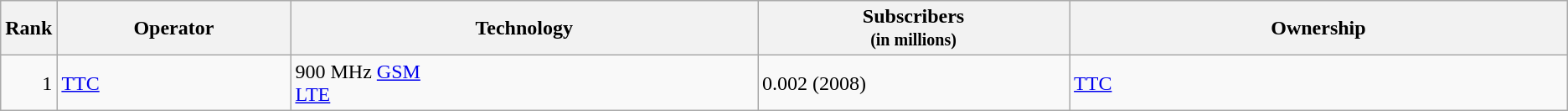<table class="wikitable">
<tr>
<th style="width:3%;">Rank</th>
<th style="width:15%;">Operator</th>
<th style="width:30%;">Technology</th>
<th style="width:20%;">Subscribers<br><small>(in millions)</small></th>
<th style="width:32%;">Ownership</th>
</tr>
<tr>
<td align=right>1</td>
<td><a href='#'>TTC</a></td>
<td>900 MHz <a href='#'>GSM</a><br><a href='#'>LTE</a></td>
<td>0.002 (2008)</td>
<td><a href='#'>TTC</a></td>
</tr>
</table>
